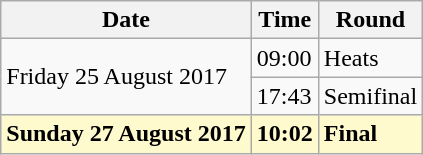<table class="wikitable">
<tr>
<th>Date</th>
<th>Time</th>
<th>Round</th>
</tr>
<tr>
<td rowspan=2>Friday 25 August 2017</td>
<td>09:00</td>
<td>Heats</td>
</tr>
<tr>
<td>17:43</td>
<td>Semifinal</td>
</tr>
<tr>
<td style=background:lemonchiffon><strong>Sunday 27 August 2017</strong></td>
<td style=background:lemonchiffon><strong>10:02</strong></td>
<td style=background:lemonchiffon><strong>Final</strong></td>
</tr>
</table>
